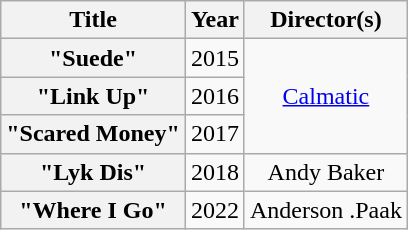<table class="wikitable plainrowheaders" style="text-align:center;">
<tr>
<th scope="col">Title</th>
<th scope="col">Year</th>
<th scope="col">Director(s)</th>
</tr>
<tr>
<th scope="row">"Suede"</th>
<td>2015</td>
<td rowspan="3"><a href='#'>Calmatic</a></td>
</tr>
<tr>
<th scope="row">"Link Up"</th>
<td>2016</td>
</tr>
<tr>
<th scope="row">"Scared Money"</th>
<td>2017</td>
</tr>
<tr>
<th scope="row">"Lyk Dis"</th>
<td>2018</td>
<td>Andy Baker</td>
</tr>
<tr>
<th scope="row">"Where I Go"</th>
<td>2022</td>
<td>Anderson .Paak</td>
</tr>
</table>
